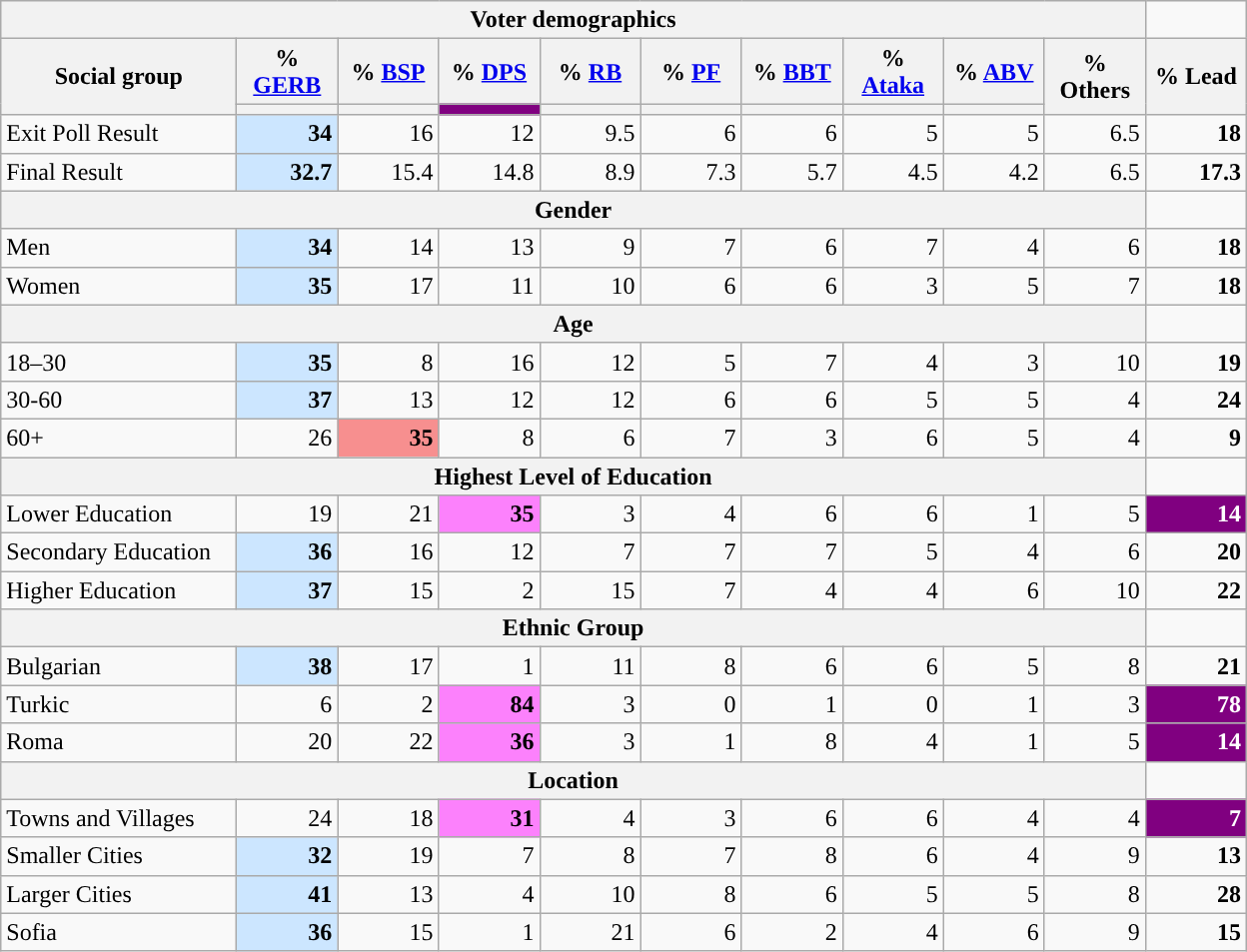<table class=wikitable>
<tr>
<th colspan="10">Voter demographics</th>
</tr>
<tr>
<th style="width:150px;" rowspan="2">Social group</th>
<th style="width:60px;" class="unsortable">% <a href='#'>GERB</a></th>
<th style="width:60px;" class="unsortable">% <a href='#'>BSP</a></th>
<th style="width:60px;" class="unsortable">% <a href='#'>DPS</a></th>
<th style="width:60px;" class="unsortable">% <a href='#'>RB</a></th>
<th style="width:60px;" class="unsortable">% <a href='#'>PF</a></th>
<th style="width:60px;" class="unsortable">% <a href='#'>BBT</a></th>
<th style="width:60px;" class="unsortable">% <a href='#'>Ataka</a></th>
<th style="width:60px;" class="unsortable">% <a href='#'>ABV</a></th>
<th style="width:60px;" rowspan="2" class="unsortable">% Others</th>
<th style="width:60px;" rowspan="2" class="unsortable">% Lead</th>
</tr>
<tr>
<th class="unsortable" style="color:inherit;background:"></th>
<th class="unsortable" style="color:inherit;background:"></th>
<th class="unsortable" style="color:inherit;background:#800080;  width:60px;"></th>
<th class="unsortable" style="color:inherit;background:"></th>
<th class="unsortable" style="color:inherit;background:"></th>
<th class="unsortable" style="color:inherit;background:"></th>
<th class="unsortable" style="color:inherit;background:"></th>
<th class="unsortable" style="color:inherit;background:"></th>
</tr>
<tr>
<td>Exit Poll Result</td>
<td style="text-align:right; background:#CCE6FF;"><strong>34</strong></td>
<td style="text-align:right;">16</td>
<td style="text-align:right;">12</td>
<td style="text-align:right;">9.5</td>
<td style="text-align:right;">6</td>
<td style="text-align:right;">6</td>
<td style="text-align:right;">5</td>
<td style="text-align:right;">5</td>
<td style="text-align:right;">6.5</td>
<td style="text-align:right; background:"><strong>18</strong></td>
</tr>
<tr>
<td>Final Result</td>
<td style="text-align:right; background:#CCE6FF;"><strong>32.7</strong></td>
<td style="text-align:right;">15.4</td>
<td style="text-align:right;">14.8</td>
<td style="text-align:right;">8.9</td>
<td style="text-align:right;">7.3</td>
<td style="text-align:right;">5.7</td>
<td style="text-align:right;">4.5</td>
<td style="text-align:right;">4.2</td>
<td style="text-align:right;">6.5</td>
<td style="text-align:right; background:"><strong>17.3</strong></td>
</tr>
<tr>
<th colspan=10>Gender</th>
</tr>
<tr>
<td>Men</td>
<td style="text-align:right; background:#CCE6FF;"><strong>34</strong></td>
<td style="text-align:right;">14</td>
<td style="text-align:right;">13</td>
<td style="text-align:right;">9</td>
<td style="text-align:right;">7</td>
<td style="text-align:right;">6</td>
<td style="text-align:right;">7</td>
<td style="text-align:right;">4</td>
<td style="text-align:right;">6</td>
<td style="text-align:right; background:"><strong>18</strong></td>
</tr>
<tr>
<td>Women</td>
<td style="text-align:right; background:#CCE6FF;"><strong>35</strong></td>
<td style="text-align:right;">17</td>
<td style="text-align:right;">11</td>
<td style="text-align:right;">10</td>
<td style="text-align:right;">6</td>
<td style="text-align:right;">6</td>
<td style="text-align:right;">3</td>
<td style="text-align:right;">5</td>
<td style="text-align:right;">7</td>
<td style="text-align:right; background:"><strong>18</strong></td>
</tr>
<tr>
<th colspan=10>Age</th>
</tr>
<tr>
<td>18–30</td>
<td style="text-align:right; background:#CCE6FF;"><strong>35</strong></td>
<td style="text-align:right;">8</td>
<td style="text-align:right;">16</td>
<td style="text-align:right;">12</td>
<td style="text-align:right;">5</td>
<td style="text-align:right;">7</td>
<td style="text-align:right;">4</td>
<td style="text-align:right;">3</td>
<td style="text-align:right;">10</td>
<td style="text-align:right; background:"><strong>19</strong></td>
</tr>
<tr>
<td>30-60</td>
<td style="text-align:right; background:#CCE6FF;"><strong>37</strong></td>
<td style="text-align:right;">13</td>
<td style="text-align:right;">12</td>
<td style="text-align:right;">12</td>
<td style="text-align:right;">6</td>
<td style="text-align:right;">6</td>
<td style="text-align:right;">5</td>
<td style="text-align:right;">5</td>
<td style="text-align:right;">4</td>
<td style="text-align:right; background:"><strong>24</strong></td>
</tr>
<tr>
<td>60+</td>
<td style="text-align:right;">26</td>
<td style="text-align:right; background:#F78F8F;"><strong>35</strong></td>
<td style="text-align:right;">8</td>
<td style="text-align:right;">6</td>
<td style="text-align:right;">7</td>
<td style="text-align:right;">3</td>
<td style="text-align:right;">6</td>
<td style="text-align:right;">5</td>
<td style="text-align:right;">4</td>
<td style="text-align:right; background:"><strong>9</strong></td>
</tr>
<tr>
<th colspan=10>Highest Level of Education</th>
</tr>
<tr>
<td>Lower Education</td>
<td style="text-align:right;">19</td>
<td style="text-align:right;">21</td>
<td style="text-align:right; background:#FC81FC"><strong>35</strong></td>
<td style="text-align:right;">3</td>
<td style="text-align:right;">4</td>
<td style="text-align:right;">6</td>
<td style="text-align:right;">6</td>
<td style="text-align:right;">1</td>
<td style="text-align:right;">5</td>
<td style="text-align:right; background:#800080; color:white;"><strong>14</strong></td>
</tr>
<tr>
<td>Secondary Education</td>
<td style="text-align:right; background:#CCE6FF;"><strong>36</strong></td>
<td style="text-align:right;">16</td>
<td style="text-align:right;">12</td>
<td style="text-align:right;">7</td>
<td style="text-align:right;">7</td>
<td style="text-align:right;">7</td>
<td style="text-align:right;">5</td>
<td style="text-align:right;">4</td>
<td style="text-align:right;">6</td>
<td style="text-align:right; background:"><strong>20</strong></td>
</tr>
<tr>
<td>Higher Education</td>
<td style="text-align:right; background:#CCE6FF;"><strong>37</strong></td>
<td style="text-align:right;">15</td>
<td style="text-align:right;">2</td>
<td style="text-align:right;">15</td>
<td style="text-align:right;">7</td>
<td style="text-align:right;">4</td>
<td style="text-align:right;">4</td>
<td style="text-align:right;">6</td>
<td style="text-align:right;">10</td>
<td style="text-align:right; background:"><strong>22</strong></td>
</tr>
<tr>
<th colspan=10>Ethnic Group</th>
</tr>
<tr>
<td>Bulgarian</td>
<td style="text-align:right; background:#CCE6FF;"><strong>38</strong></td>
<td style="text-align:right;">17</td>
<td style="text-align:right;">1</td>
<td style="text-align:right;">11</td>
<td style="text-align:right;">8</td>
<td style="text-align:right;">6</td>
<td style="text-align:right;">6</td>
<td style="text-align:right;">5</td>
<td style="text-align:right;">8</td>
<td style="text-align:right; background:"><strong>21</strong></td>
</tr>
<tr>
<td>Turkic</td>
<td style="text-align:right;">6</td>
<td style="text-align:right;">2</td>
<td style="text-align:right; background:#FC81FC"><strong>84</strong></td>
<td style="text-align:right;">3</td>
<td style="text-align:right;">0</td>
<td style="text-align:right;">1</td>
<td style="text-align:right;">0</td>
<td style="text-align:right;">1</td>
<td style="text-align:right;">3</td>
<td style="text-align:right; background:#800080; color:white;"><strong>78</strong></td>
</tr>
<tr>
<td>Roma</td>
<td style="text-align:right;">20</td>
<td style="text-align:right;">22</td>
<td style="text-align:right; background:#FC81FC"><strong>36</strong></td>
<td style="text-align:right;">3</td>
<td style="text-align:right;">1</td>
<td style="text-align:right;">8</td>
<td style="text-align:right;">4</td>
<td style="text-align:right;">1</td>
<td style="text-align:right;">5</td>
<td style="text-align:right; background:#800080; color:white;"><strong>14</strong></td>
</tr>
<tr>
<th colspan=10>Location</th>
</tr>
<tr>
<td>Towns and Villages</td>
<td style="text-align:right;">24</td>
<td style="text-align:right;">18</td>
<td style="text-align:right; background:#FC81FC"><strong>31</strong></td>
<td style="text-align:right;">4</td>
<td style="text-align:right;">3</td>
<td style="text-align:right;">6</td>
<td style="text-align:right;">6</td>
<td style="text-align:right;">4</td>
<td style="text-align:right;">4</td>
<td style="text-align:right; background:#800080; color:white;"><strong>7</strong></td>
</tr>
<tr>
<td>Smaller Cities</td>
<td style="text-align:right; background:#CCE6FF;"><strong>32</strong></td>
<td style="text-align:right;">19</td>
<td style="text-align:right;">7</td>
<td style="text-align:right;">8</td>
<td style="text-align:right;">7</td>
<td style="text-align:right;">8</td>
<td style="text-align:right;">6</td>
<td style="text-align:right;">4</td>
<td style="text-align:right;">9</td>
<td style="text-align:right; background:"><strong>13</strong></td>
</tr>
<tr>
<td>Larger Cities</td>
<td style="text-align:right; background:#CCE6FF;"><strong>41</strong></td>
<td style="text-align:right;">13</td>
<td style="text-align:right;">4</td>
<td style="text-align:right;">10</td>
<td style="text-align:right;">8</td>
<td style="text-align:right;">6</td>
<td style="text-align:right;">5</td>
<td style="text-align:right;">5</td>
<td style="text-align:right;">8</td>
<td style="text-align:right; background:"><strong>28</strong></td>
</tr>
<tr>
<td>Sofia</td>
<td style="text-align:right; background:#CCE6FF;"><strong>36</strong></td>
<td style="text-align:right;">15</td>
<td style="text-align:right;">1</td>
<td style="text-align:right;">21</td>
<td style="text-align:right;">6</td>
<td style="text-align:right;">2</td>
<td style="text-align:right;">4</td>
<td style="text-align:right;">6</td>
<td style="text-align:right;">9</td>
<td style="text-align:right; background:"><strong>15</strong></td>
</tr>
</table>
